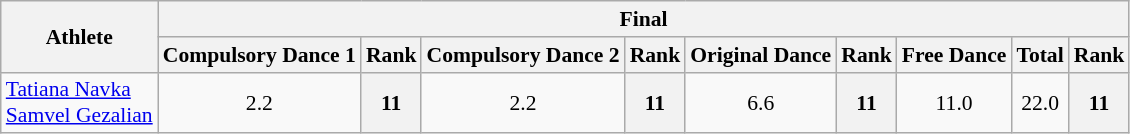<table class="wikitable" style="font-size:90%">
<tr>
<th rowspan="2">Athlete</th>
<th colspan="9">Final</th>
</tr>
<tr>
<th>Compulsory Dance 1</th>
<th>Rank</th>
<th>Compulsory Dance 2</th>
<th>Rank</th>
<th>Original Dance</th>
<th>Rank</th>
<th>Free Dance</th>
<th>Total</th>
<th>Rank</th>
</tr>
<tr>
<td><a href='#'>Tatiana Navka</a><br><a href='#'>Samvel Gezalian</a></td>
<td align="center">2.2</td>
<th align="center">11</th>
<td align="center">2.2</td>
<th align="center">11</th>
<td align="center">6.6</td>
<th align="center">11</th>
<td align="center">11.0</td>
<td align="center">22.0</td>
<th align="center">11</th>
</tr>
</table>
